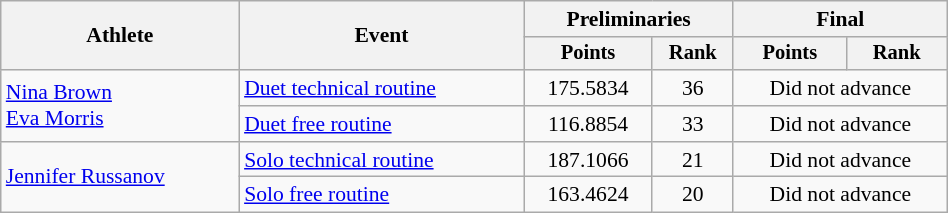<table class="wikitable" style="text-align:center; font-size:90%; width:50%;">
<tr>
<th rowspan="2">Athlete</th>
<th rowspan="2">Event</th>
<th colspan="2">Preliminaries</th>
<th colspan="2">Final</th>
</tr>
<tr style="font-size:95%">
<th>Points</th>
<th>Rank</th>
<th>Points</th>
<th>Rank</th>
</tr>
<tr>
<td align=left rowspan=2><a href='#'>Nina Brown</a><br><a href='#'>Eva Morris</a></td>
<td align=left><a href='#'>Duet technical routine</a></td>
<td>175.5834</td>
<td>36</td>
<td colspan="2">Did not advance</td>
</tr>
<tr>
<td align=left><a href='#'>Duet free routine</a></td>
<td>116.8854</td>
<td>33</td>
<td colspan="2">Did not advance</td>
</tr>
<tr>
<td align=left rowspan=2><a href='#'>Jennifer Russanov</a></td>
<td align=left><a href='#'>Solo technical routine</a></td>
<td>187.1066</td>
<td>21</td>
<td colspan="2">Did not advance</td>
</tr>
<tr>
<td align=left><a href='#'>Solo free routine</a></td>
<td>163.4624</td>
<td>20</td>
<td colspan="2">Did not advance</td>
</tr>
</table>
